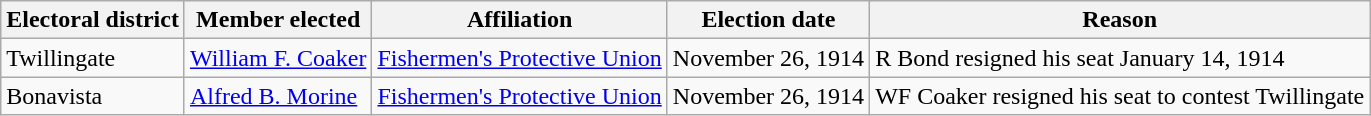<table class="wikitable sortable">
<tr>
<th>Electoral district</th>
<th>Member elected</th>
<th>Affiliation</th>
<th>Election date</th>
<th>Reason</th>
</tr>
<tr>
<td>Twillingate</td>
<td><a href='#'>William F. Coaker</a></td>
<td><a href='#'>Fishermen's Protective Union</a></td>
<td>November 26, 1914</td>
<td>R Bond resigned his seat January 14, 1914</td>
</tr>
<tr>
<td>Bonavista</td>
<td><a href='#'>Alfred B. Morine</a></td>
<td><a href='#'>Fishermen's Protective Union</a></td>
<td>November 26, 1914</td>
<td>WF Coaker resigned his seat to contest Twillingate</td>
</tr>
</table>
